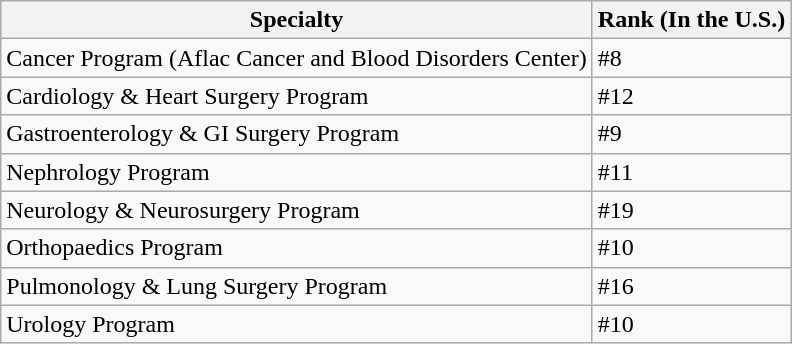<table class="wikitable">
<tr>
<th>Specialty</th>
<th>Rank (In the U.S.)</th>
</tr>
<tr>
<td>Cancer Program (Aflac Cancer and Blood Disorders Center)</td>
<td>#8</td>
</tr>
<tr>
<td>Cardiology & Heart Surgery Program</td>
<td>#12</td>
</tr>
<tr>
<td>Gastroenterology & GI Surgery Program</td>
<td>#9</td>
</tr>
<tr>
<td>Nephrology Program</td>
<td>#11</td>
</tr>
<tr>
<td>Neurology & Neurosurgery Program</td>
<td>#19</td>
</tr>
<tr>
<td>Orthopaedics Program</td>
<td>#10</td>
</tr>
<tr>
<td>Pulmonology & Lung Surgery Program</td>
<td>#16</td>
</tr>
<tr>
<td>Urology Program</td>
<td>#10</td>
</tr>
</table>
